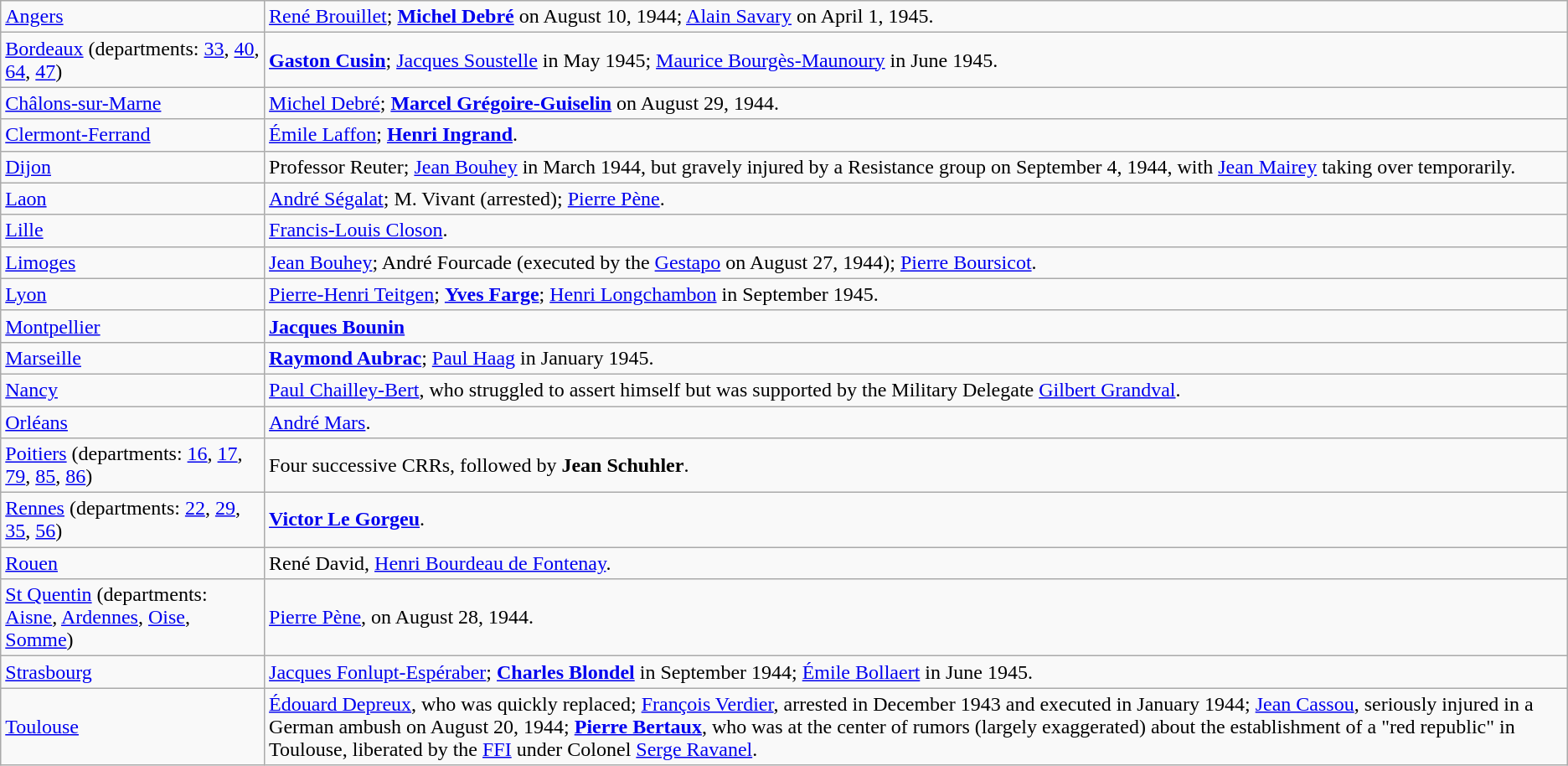<table class="wikitable">
<tr>
<td><a href='#'>Angers</a></td>
<td><a href='#'>René Brouillet</a>; <strong><a href='#'>Michel Debré</a></strong> on August 10, 1944; <a href='#'>Alain Savary</a> on April 1, 1945.</td>
</tr>
<tr>
<td><a href='#'>Bordeaux</a> (departments: <a href='#'>33</a>, <a href='#'>40</a>, <a href='#'>64</a>, <a href='#'>47</a>)</td>
<td><strong><a href='#'>Gaston Cusin</a></strong>; <a href='#'>Jacques Soustelle</a> in May 1945; <a href='#'>Maurice Bourgès-Maunoury</a> in June 1945.</td>
</tr>
<tr>
<td><a href='#'>Châlons-sur-Marne</a></td>
<td><a href='#'>Michel Debré</a>; <strong><a href='#'>Marcel Grégoire-Guiselin</a></strong> on August 29, 1944.</td>
</tr>
<tr>
<td><a href='#'>Clermont-Ferrand</a></td>
<td><a href='#'>Émile Laffon</a>; <strong><a href='#'>Henri Ingrand</a></strong>.</td>
</tr>
<tr>
<td><a href='#'>Dijon</a></td>
<td>Professor Reuter; <a href='#'>Jean Bouhey</a> in March 1944, but gravely injured by a Resistance group on September 4, 1944, with <a href='#'>Jean Mairey</a> taking over temporarily.</td>
</tr>
<tr>
<td><a href='#'>Laon</a></td>
<td><a href='#'>André Ségalat</a>; M. Vivant (arrested); <a href='#'>Pierre Pène</a>.</td>
</tr>
<tr>
<td><a href='#'>Lille</a></td>
<td><a href='#'>Francis-Louis Closon</a>.</td>
</tr>
<tr>
<td><a href='#'>Limoges</a></td>
<td><a href='#'>Jean Bouhey</a>; André Fourcade (executed by the <a href='#'>Gestapo</a> on August 27, 1944); <a href='#'>Pierre Boursicot</a>.</td>
</tr>
<tr>
<td><a href='#'>Lyon</a></td>
<td><a href='#'>Pierre-Henri Teitgen</a>; <strong><a href='#'>Yves Farge</a></strong>; <a href='#'>Henri Longchambon</a> in September 1945.</td>
</tr>
<tr>
<td><a href='#'>Montpellier</a></td>
<td><strong><a href='#'>Jacques Bounin</a></strong></td>
</tr>
<tr>
<td><a href='#'>Marseille</a></td>
<td><strong><a href='#'>Raymond Aubrac</a></strong>; <a href='#'>Paul Haag</a> in January 1945.</td>
</tr>
<tr>
<td><a href='#'>Nancy</a></td>
<td><a href='#'>Paul Chailley-Bert</a>, who struggled to assert himself but was supported by the Military Delegate <a href='#'>Gilbert Grandval</a>.</td>
</tr>
<tr>
<td><a href='#'>Orléans</a></td>
<td><a href='#'>André Mars</a>.</td>
</tr>
<tr>
<td><a href='#'>Poitiers</a> (departments: <a href='#'>16</a>, <a href='#'>17</a>, <a href='#'>79</a>, <a href='#'>85</a>, <a href='#'>86</a>)</td>
<td>Four successive CRRs, followed by <strong>Jean Schuhler</strong>.</td>
</tr>
<tr>
<td><a href='#'>Rennes</a> (departments: <a href='#'>22</a>, <a href='#'>29</a>, <a href='#'>35</a>, <a href='#'>56</a>)</td>
<td><strong><a href='#'>Victor Le Gorgeu</a></strong>.</td>
</tr>
<tr>
<td><a href='#'>Rouen</a></td>
<td>René David, <a href='#'>Henri Bourdeau de Fontenay</a>.</td>
</tr>
<tr>
<td><a href='#'>St Quentin</a> (departments: <a href='#'>Aisne</a>, <a href='#'>Ardennes</a>, <a href='#'>Oise</a>, <a href='#'>Somme</a>)</td>
<td><a href='#'>Pierre Pène</a>, on August 28, 1944.</td>
</tr>
<tr>
<td><a href='#'>Strasbourg</a></td>
<td><a href='#'>Jacques Fonlupt-Espéraber</a>; <a href='#'><strong>Charles Blondel</strong></a> in September 1944; <a href='#'>Émile Bollaert</a> in June 1945.</td>
</tr>
<tr>
<td><a href='#'>Toulouse</a></td>
<td><a href='#'>Édouard Depreux</a>, who was quickly replaced; <a href='#'>François Verdier</a>, arrested in December 1943 and executed in January 1944; <a href='#'>Jean Cassou</a>, seriously injured in a German ambush on August 20, 1944; <strong><a href='#'>Pierre Bertaux</a></strong>, who was at the center of rumors (largely exaggerated) about the establishment of a "red republic" in Toulouse, liberated by the <a href='#'>FFI</a> under Colonel <a href='#'>Serge Ravanel</a>.</td>
</tr>
</table>
